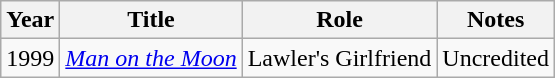<table class="wikitable sortable">
<tr>
<th>Year</th>
<th>Title</th>
<th>Role</th>
<th>Notes</th>
</tr>
<tr>
<td>1999</td>
<td><em><a href='#'>Man on the Moon</a></em></td>
<td>Lawler's Girlfriend</td>
<td>Uncredited</td>
</tr>
</table>
